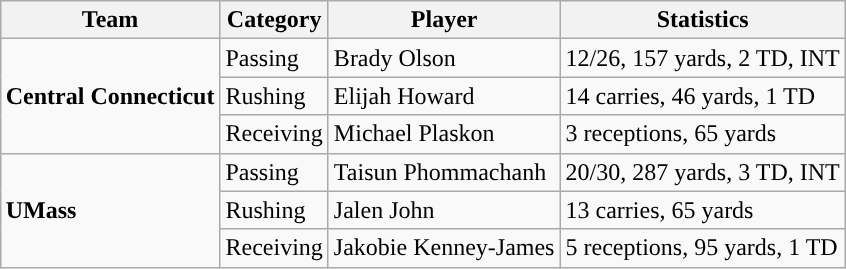<table class="wikitable" style="float: right;">
<tr>
<th>Team</th>
<th>Category</th>
<th>Player</th>
<th>Statistics</th>
</tr>
<tr>
<td rowspan="3"><strong>Central Connecticut</strong></td>
<td>Passing</td>
<td>Brady Olson</td>
<td>12/26, 157 yards, 2 TD, INT</td>
</tr>
<tr>
<td>Rushing</td>
<td>Elijah Howard</td>
<td>14 carries, 46 yards, 1 TD</td>
</tr>
<tr>
<td>Receiving</td>
<td>Michael Plaskon</td>
<td>3 receptions, 65 yards</td>
</tr>
<tr>
<td rowspan="3"><strong>UMass</strong></td>
<td>Passing</td>
<td>Taisun Phommachanh</td>
<td>20/30, 287 yards, 3 TD, INT</td>
</tr>
<tr>
<td>Rushing</td>
<td>Jalen John</td>
<td>13 carries, 65 yards</td>
</tr>
<tr>
<td>Receiving</td>
<td>Jakobie Kenney-James</td>
<td>5 receptions, 95 yards, 1 TD</td>
</tr>
</table>
